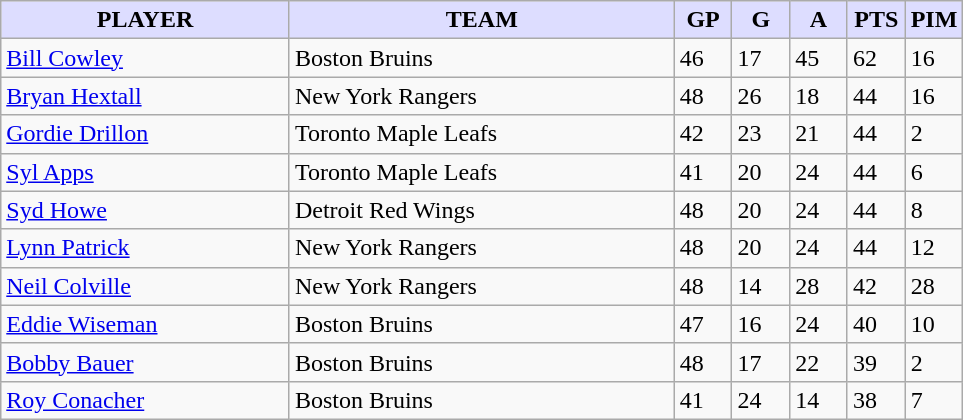<table class="wikitable">
<tr>
<th style="background:#ddf; width:30%;">PLAYER</th>
<th style="background:#ddf; width:40%;">TEAM</th>
<th style="background:#ddf; width:6%;">GP</th>
<th style="background:#ddf; width:6%;">G</th>
<th style="background:#ddf; width:6%;">A</th>
<th style="background:#ddf; width:6%;">PTS</th>
<th style="background:#ddf; width:6%;">PIM</th>
</tr>
<tr>
<td><a href='#'>Bill Cowley</a></td>
<td>Boston Bruins</td>
<td>46</td>
<td>17</td>
<td>45</td>
<td>62</td>
<td>16</td>
</tr>
<tr>
<td><a href='#'>Bryan Hextall</a></td>
<td>New York Rangers</td>
<td>48</td>
<td>26</td>
<td>18</td>
<td>44</td>
<td>16</td>
</tr>
<tr>
<td><a href='#'>Gordie Drillon</a></td>
<td>Toronto Maple Leafs</td>
<td>42</td>
<td>23</td>
<td>21</td>
<td>44</td>
<td>2</td>
</tr>
<tr>
<td><a href='#'>Syl Apps</a></td>
<td>Toronto Maple Leafs</td>
<td>41</td>
<td>20</td>
<td>24</td>
<td>44</td>
<td>6</td>
</tr>
<tr>
<td><a href='#'>Syd Howe</a></td>
<td>Detroit Red Wings</td>
<td>48</td>
<td>20</td>
<td>24</td>
<td>44</td>
<td>8</td>
</tr>
<tr>
<td><a href='#'>Lynn Patrick</a></td>
<td>New York Rangers</td>
<td>48</td>
<td>20</td>
<td>24</td>
<td>44</td>
<td>12</td>
</tr>
<tr>
<td><a href='#'>Neil Colville</a></td>
<td>New York Rangers</td>
<td>48</td>
<td>14</td>
<td>28</td>
<td>42</td>
<td>28</td>
</tr>
<tr>
<td><a href='#'>Eddie Wiseman</a></td>
<td>Boston Bruins</td>
<td>47</td>
<td>16</td>
<td>24</td>
<td>40</td>
<td>10</td>
</tr>
<tr>
<td><a href='#'>Bobby Bauer</a></td>
<td>Boston Bruins</td>
<td>48</td>
<td>17</td>
<td>22</td>
<td>39</td>
<td>2</td>
</tr>
<tr>
<td><a href='#'>Roy Conacher</a></td>
<td>Boston Bruins</td>
<td>41</td>
<td>24</td>
<td>14</td>
<td>38</td>
<td>7</td>
</tr>
</table>
